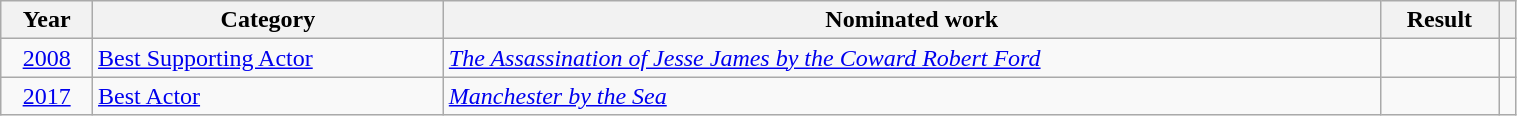<table class="wikitable" style="width:80%;">
<tr>
<th scope="row">Year</th>
<th scope="row">Category</th>
<th scope="row">Nominated work</th>
<th scope="row">Result</th>
<th scope="row"></th>
</tr>
<tr>
<td align="center"><a href='#'>2008</a></td>
<td><a href='#'>Best Supporting Actor</a></td>
<td><em><a href='#'>The Assassination of Jesse James by the Coward Robert Ford</a></em></td>
<td></td>
<td align="center"></td>
</tr>
<tr>
<td align="center"><a href='#'>2017</a></td>
<td><a href='#'>Best Actor</a></td>
<td><em><a href='#'>Manchester by the Sea</a></em></td>
<td></td>
<td align="center"></td>
</tr>
</table>
